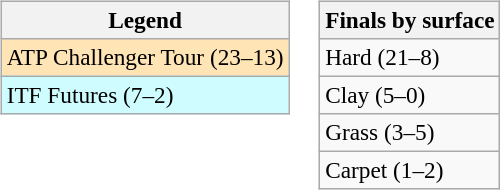<table>
<tr valign=top>
<td><br><table class=wikitable style=font-size:97%>
<tr>
<th>Legend</th>
</tr>
<tr bgcolor=moccasin>
<td>ATP Challenger Tour (23–13)</td>
</tr>
<tr bgcolor=cffcff>
<td>ITF Futures (7–2)</td>
</tr>
</table>
</td>
<td><br><table class=wikitable style=font-size:97%>
<tr>
<th>Finals by surface</th>
</tr>
<tr>
<td>Hard (21–8)</td>
</tr>
<tr>
<td>Clay (5–0)</td>
</tr>
<tr>
<td>Grass (3–5)</td>
</tr>
<tr>
<td>Carpet (1–2)</td>
</tr>
</table>
</td>
</tr>
</table>
